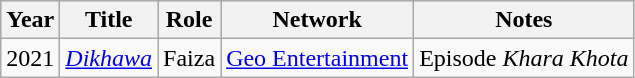<table class="wikitable sortable plainrowheaders">
<tr style="background:#ccc; text-align:center;">
<th>Year</th>
<th>Title</th>
<th>Role</th>
<th>Network</th>
<th>Notes</th>
</tr>
<tr>
<td>2021</td>
<td><em><a href='#'>Dikhawa</a></em></td>
<td>Faiza</td>
<td><a href='#'>Geo Entertainment</a></td>
<td>Episode <em>Khara Khota</em></td>
</tr>
</table>
